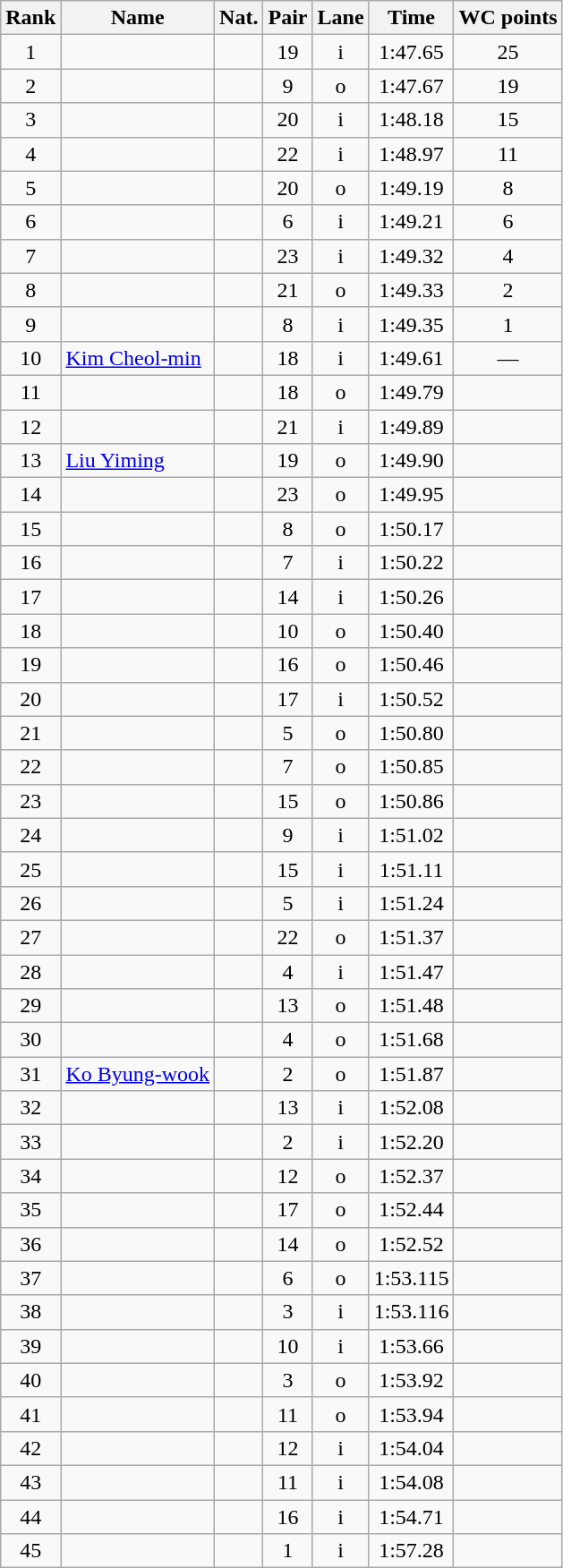<table class="wikitable sortable" style="text-align:center">
<tr>
<th>Rank</th>
<th>Name</th>
<th>Nat.</th>
<th>Pair</th>
<th>Lane</th>
<th>Time</th>
<th>WC points</th>
</tr>
<tr>
<td>1</td>
<td align=left></td>
<td></td>
<td>19</td>
<td>i</td>
<td>1:47.65</td>
<td>25</td>
</tr>
<tr>
<td>2</td>
<td align=left></td>
<td></td>
<td>9</td>
<td>o</td>
<td>1:47.67</td>
<td>19</td>
</tr>
<tr>
<td>3</td>
<td align=left></td>
<td></td>
<td>20</td>
<td>i</td>
<td>1:48.18</td>
<td>15</td>
</tr>
<tr>
<td>4</td>
<td align=left></td>
<td></td>
<td>22</td>
<td>i</td>
<td>1:48.97</td>
<td>11</td>
</tr>
<tr>
<td>5</td>
<td align=left></td>
<td></td>
<td>20</td>
<td>o</td>
<td>1:49.19</td>
<td>8</td>
</tr>
<tr>
<td>6</td>
<td align=left></td>
<td></td>
<td>6</td>
<td>i</td>
<td>1:49.21</td>
<td>6</td>
</tr>
<tr>
<td>7</td>
<td align=left></td>
<td></td>
<td>23</td>
<td>i</td>
<td>1:49.32</td>
<td>4</td>
</tr>
<tr>
<td>8</td>
<td align=left></td>
<td></td>
<td>21</td>
<td>o</td>
<td>1:49.33</td>
<td>2</td>
</tr>
<tr>
<td>9</td>
<td align=left></td>
<td></td>
<td>8</td>
<td>i</td>
<td>1:49.35</td>
<td>1</td>
</tr>
<tr>
<td>10</td>
<td align=left><a href='#'>Kim Cheol-min</a></td>
<td></td>
<td>18</td>
<td>i</td>
<td>1:49.61</td>
<td>—</td>
</tr>
<tr>
<td>11</td>
<td align=left></td>
<td></td>
<td>18</td>
<td>o</td>
<td>1:49.79</td>
<td></td>
</tr>
<tr>
<td>12</td>
<td align=left></td>
<td></td>
<td>21</td>
<td>i</td>
<td>1:49.89</td>
<td></td>
</tr>
<tr>
<td>13</td>
<td align=left><a href='#'>Liu Yiming</a></td>
<td></td>
<td>19</td>
<td>o</td>
<td>1:49.90</td>
<td></td>
</tr>
<tr>
<td>14</td>
<td align=left></td>
<td></td>
<td>23</td>
<td>o</td>
<td>1:49.95</td>
<td></td>
</tr>
<tr>
<td>15</td>
<td align=left></td>
<td></td>
<td>8</td>
<td>o</td>
<td>1:50.17</td>
<td></td>
</tr>
<tr>
<td>16</td>
<td align=left></td>
<td></td>
<td>7</td>
<td>i</td>
<td>1:50.22</td>
<td></td>
</tr>
<tr>
<td>17</td>
<td align=left></td>
<td></td>
<td>14</td>
<td>i</td>
<td>1:50.26</td>
<td></td>
</tr>
<tr>
<td>18</td>
<td align=left></td>
<td></td>
<td>10</td>
<td>o</td>
<td>1:50.40</td>
<td></td>
</tr>
<tr>
<td>19</td>
<td align=left></td>
<td></td>
<td>16</td>
<td>o</td>
<td>1:50.46</td>
<td></td>
</tr>
<tr>
<td>20</td>
<td align=left></td>
<td></td>
<td>17</td>
<td>i</td>
<td>1:50.52</td>
<td></td>
</tr>
<tr>
<td>21</td>
<td align=left></td>
<td></td>
<td>5</td>
<td>o</td>
<td>1:50.80</td>
<td></td>
</tr>
<tr>
<td>22</td>
<td align=left></td>
<td></td>
<td>7</td>
<td>o</td>
<td>1:50.85</td>
<td></td>
</tr>
<tr>
<td>23</td>
<td align=left></td>
<td></td>
<td>15</td>
<td>o</td>
<td>1:50.86</td>
<td></td>
</tr>
<tr>
<td>24</td>
<td align=left></td>
<td></td>
<td>9</td>
<td>i</td>
<td>1:51.02</td>
<td></td>
</tr>
<tr>
<td>25</td>
<td align=left></td>
<td></td>
<td>15</td>
<td>i</td>
<td>1:51.11</td>
<td></td>
</tr>
<tr>
<td>26</td>
<td align=left></td>
<td></td>
<td>5</td>
<td>i</td>
<td>1:51.24</td>
<td></td>
</tr>
<tr>
<td>27</td>
<td align=left></td>
<td></td>
<td>22</td>
<td>o</td>
<td>1:51.37</td>
<td></td>
</tr>
<tr>
<td>28</td>
<td align=left></td>
<td></td>
<td>4</td>
<td>i</td>
<td>1:51.47</td>
<td></td>
</tr>
<tr>
<td>29</td>
<td align=left></td>
<td></td>
<td>13</td>
<td>o</td>
<td>1:51.48</td>
<td></td>
</tr>
<tr>
<td>30</td>
<td align=left></td>
<td></td>
<td>4</td>
<td>o</td>
<td>1:51.68</td>
<td></td>
</tr>
<tr>
<td>31</td>
<td align=left><a href='#'>Ko Byung-wook</a></td>
<td></td>
<td>2</td>
<td>o</td>
<td>1:51.87</td>
<td></td>
</tr>
<tr>
<td>32</td>
<td align=left></td>
<td></td>
<td>13</td>
<td>i</td>
<td>1:52.08</td>
<td></td>
</tr>
<tr>
<td>33</td>
<td align=left></td>
<td></td>
<td>2</td>
<td>i</td>
<td>1:52.20</td>
<td></td>
</tr>
<tr>
<td>34</td>
<td align=left></td>
<td></td>
<td>12</td>
<td>o</td>
<td>1:52.37</td>
<td></td>
</tr>
<tr>
<td>35</td>
<td align=left></td>
<td></td>
<td>17</td>
<td>o</td>
<td>1:52.44</td>
<td></td>
</tr>
<tr>
<td>36</td>
<td align=left></td>
<td></td>
<td>14</td>
<td>o</td>
<td>1:52.52</td>
<td></td>
</tr>
<tr>
<td>37</td>
<td align=left></td>
<td></td>
<td>6</td>
<td>o</td>
<td>1:53.115</td>
<td></td>
</tr>
<tr>
<td>38</td>
<td align=left></td>
<td></td>
<td>3</td>
<td>i</td>
<td>1:53.116</td>
<td></td>
</tr>
<tr>
<td>39</td>
<td align=left></td>
<td></td>
<td>10</td>
<td>i</td>
<td>1:53.66</td>
<td></td>
</tr>
<tr>
<td>40</td>
<td align=left></td>
<td></td>
<td>3</td>
<td>o</td>
<td>1:53.92</td>
<td></td>
</tr>
<tr>
<td>41</td>
<td align=left></td>
<td></td>
<td>11</td>
<td>o</td>
<td>1:53.94</td>
<td></td>
</tr>
<tr>
<td>42</td>
<td align=left></td>
<td></td>
<td>12</td>
<td>i</td>
<td>1:54.04</td>
<td></td>
</tr>
<tr>
<td>43</td>
<td align=left></td>
<td></td>
<td>11</td>
<td>i</td>
<td>1:54.08</td>
<td></td>
</tr>
<tr>
<td>44</td>
<td align=left></td>
<td></td>
<td>16</td>
<td>i</td>
<td>1:54.71</td>
<td></td>
</tr>
<tr>
<td>45</td>
<td align=left></td>
<td></td>
<td>1</td>
<td>i</td>
<td>1:57.28</td>
<td></td>
</tr>
</table>
